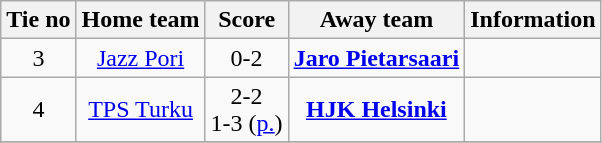<table class="wikitable" style="text-align:center">
<tr>
<th style= width="40px">Tie no</th>
<th style= width="150px">Home team</th>
<th style= width="60px">Score</th>
<th style= width="150px">Away team</th>
<th style= width="30px">Information</th>
</tr>
<tr>
<td>3</td>
<td><a href='#'>Jazz Pori</a></td>
<td>0-2</td>
<td><strong><a href='#'>Jaro Pietarsaari</a></strong></td>
<td></td>
</tr>
<tr>
<td>4</td>
<td><a href='#'>TPS Turku</a></td>
<td>2-2<br> 1-3  (<a href='#'>p.</a>)</td>
<td><strong><a href='#'>HJK Helsinki</a></strong></td>
<td></td>
</tr>
<tr>
</tr>
</table>
